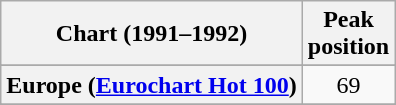<table class="wikitable sortable plainrowheaders" style="text-align:center">
<tr>
<th scope="col">Chart (1991–1992)</th>
<th scope="col">Peak<br>position</th>
</tr>
<tr>
</tr>
<tr>
</tr>
<tr>
<th scope="row">Europe (<a href='#'>Eurochart Hot 100</a>)</th>
<td>69</td>
</tr>
<tr>
</tr>
<tr>
</tr>
<tr>
</tr>
</table>
